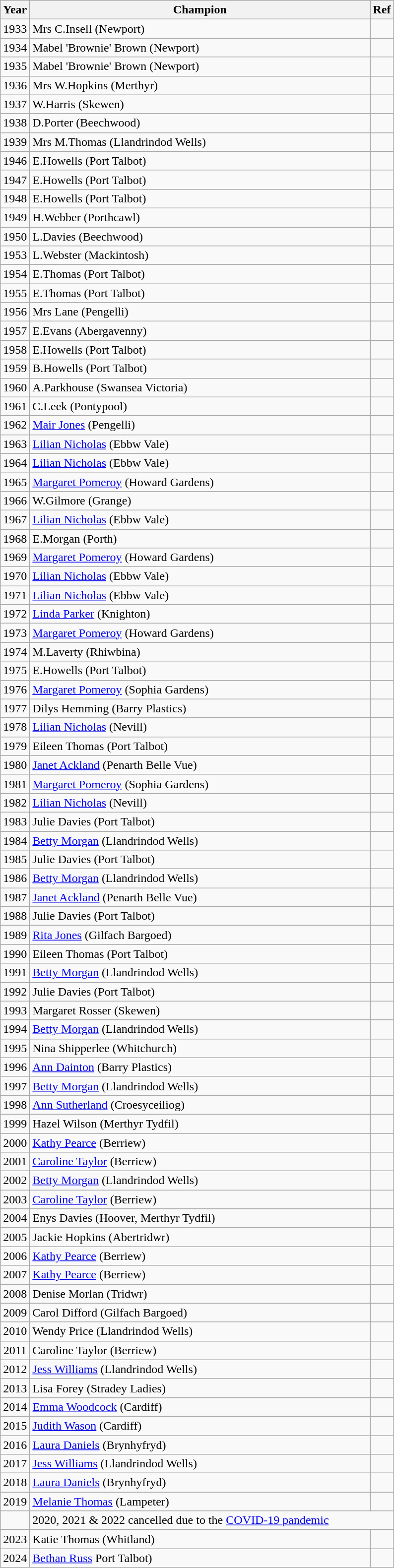<table class="wikitable">
<tr>
<th width="30">Year</th>
<th width="450">Champion</th>
<th width="20">Ref</th>
</tr>
<tr>
<td align=center>1933</td>
<td>Mrs C.Insell (Newport)</td>
<td></td>
</tr>
<tr>
<td align=center>1934</td>
<td>Mabel 'Brownie' Brown (Newport)</td>
<td></td>
</tr>
<tr>
<td align=center>1935</td>
<td>Mabel 'Brownie' Brown (Newport)</td>
<td></td>
</tr>
<tr>
<td align=center>1936</td>
<td>Mrs W.Hopkins (Merthyr)</td>
<td></td>
</tr>
<tr>
<td align=center>1937</td>
<td>W.Harris (Skewen)</td>
<td></td>
</tr>
<tr>
<td align=center>1938</td>
<td>D.Porter (Beechwood)</td>
<td></td>
</tr>
<tr>
<td align=center>1939</td>
<td>Mrs M.Thomas (Llandrindod Wells)</td>
<td></td>
</tr>
<tr>
<td align=center>1946</td>
<td>E.Howells (Port Talbot)</td>
<td></td>
</tr>
<tr>
<td align=center>1947</td>
<td>E.Howells (Port Talbot)</td>
<td></td>
</tr>
<tr>
<td align=center>1948</td>
<td>E.Howells (Port Talbot)</td>
<td></td>
</tr>
<tr>
<td align=center>1949</td>
<td>H.Webber (Porthcawl)</td>
<td></td>
</tr>
<tr>
<td align=center>1950</td>
<td>L.Davies (Beechwood)</td>
<td></td>
</tr>
<tr>
<td align=center>1953</td>
<td>L.Webster (Mackintosh)</td>
<td></td>
</tr>
<tr>
<td align=center>1954</td>
<td>E.Thomas (Port Talbot)</td>
<td></td>
</tr>
<tr>
<td align=center>1955</td>
<td>E.Thomas (Port Talbot)</td>
<td></td>
</tr>
<tr>
<td align=center>1956</td>
<td>Mrs Lane (Pengelli)</td>
<td></td>
</tr>
<tr>
<td align=center>1957</td>
<td>E.Evans (Abergavenny)</td>
<td></td>
</tr>
<tr>
<td align=center>1958</td>
<td>E.Howells (Port Talbot)</td>
<td></td>
</tr>
<tr>
<td align=center>1959</td>
<td>B.Howells (Port Talbot)</td>
<td></td>
</tr>
<tr>
<td align=center>1960</td>
<td>A.Parkhouse (Swansea Victoria)</td>
<td></td>
</tr>
<tr>
<td align=center>1961</td>
<td>C.Leek (Pontypool)</td>
<td></td>
</tr>
<tr>
<td align=center>1962</td>
<td><a href='#'>Mair Jones</a> (Pengelli)</td>
<td></td>
</tr>
<tr>
<td align=center>1963</td>
<td><a href='#'>Lilian Nicholas</a> (Ebbw Vale)</td>
<td></td>
</tr>
<tr>
<td align=center>1964</td>
<td><a href='#'>Lilian Nicholas</a> (Ebbw Vale)</td>
<td></td>
</tr>
<tr>
<td align=center>1965</td>
<td><a href='#'>Margaret Pomeroy</a> (Howard Gardens)</td>
<td></td>
</tr>
<tr>
<td align=center>1966</td>
<td>W.Gilmore (Grange)</td>
<td></td>
</tr>
<tr>
<td align=center>1967</td>
<td><a href='#'>Lilian Nicholas</a> (Ebbw Vale)</td>
<td></td>
</tr>
<tr>
<td align=center>1968</td>
<td>E.Morgan (Porth)</td>
<td></td>
</tr>
<tr>
<td align=center>1969</td>
<td><a href='#'>Margaret Pomeroy</a> (Howard Gardens)</td>
<td></td>
</tr>
<tr>
<td align=center>1970</td>
<td><a href='#'>Lilian Nicholas</a> (Ebbw Vale)</td>
<td></td>
</tr>
<tr>
<td align=center>1971</td>
<td><a href='#'>Lilian Nicholas</a> (Ebbw Vale)</td>
<td></td>
</tr>
<tr>
<td align=center>1972</td>
<td><a href='#'>Linda Parker</a> (Knighton)</td>
<td></td>
</tr>
<tr>
<td align=center>1973</td>
<td><a href='#'>Margaret Pomeroy</a> (Howard Gardens)</td>
<td></td>
</tr>
<tr>
<td align=center>1974</td>
<td>M.Laverty (Rhiwbina)</td>
<td></td>
</tr>
<tr>
<td align=center>1975</td>
<td>E.Howells (Port Talbot)</td>
<td></td>
</tr>
<tr>
<td align=center>1976</td>
<td><a href='#'>Margaret Pomeroy</a> (Sophia Gardens)</td>
<td></td>
</tr>
<tr>
<td align=center>1977</td>
<td>Dilys Hemming (Barry Plastics)</td>
<td></td>
</tr>
<tr>
<td align=center>1978</td>
<td><a href='#'>Lilian Nicholas</a> (Nevill)</td>
<td></td>
</tr>
<tr>
<td align=center>1979</td>
<td>Eileen Thomas (Port Talbot)</td>
<td></td>
</tr>
<tr>
<td align=center>1980</td>
<td><a href='#'>Janet Ackland</a> (Penarth Belle Vue)</td>
<td></td>
</tr>
<tr>
<td align=center>1981</td>
<td><a href='#'>Margaret Pomeroy</a> (Sophia Gardens)</td>
<td></td>
</tr>
<tr>
<td align=center>1982</td>
<td><a href='#'>Lilian Nicholas</a> (Nevill)</td>
<td></td>
</tr>
<tr>
<td align=center>1983</td>
<td>Julie Davies (Port Talbot)</td>
<td></td>
</tr>
<tr>
<td align=center>1984</td>
<td><a href='#'>Betty Morgan</a> (Llandrindod Wells)</td>
<td></td>
</tr>
<tr>
<td align=center>1985</td>
<td>Julie Davies (Port Talbot)</td>
<td></td>
</tr>
<tr>
<td align=center>1986</td>
<td><a href='#'>Betty Morgan</a> (Llandrindod Wells)</td>
<td></td>
</tr>
<tr>
<td align=center>1987</td>
<td><a href='#'>Janet Ackland</a> (Penarth Belle Vue)</td>
<td></td>
</tr>
<tr>
<td align=center>1988</td>
<td>Julie Davies (Port Talbot)</td>
<td></td>
</tr>
<tr>
<td align=center>1989</td>
<td><a href='#'>Rita Jones</a> (Gilfach Bargoed)</td>
<td></td>
</tr>
<tr>
<td align=center>1990</td>
<td>Eileen Thomas (Port Talbot)</td>
<td></td>
</tr>
<tr>
<td align=center>1991</td>
<td><a href='#'>Betty Morgan</a> (Llandrindod Wells)</td>
<td></td>
</tr>
<tr>
<td align=center>1992</td>
<td>Julie Davies (Port Talbot)</td>
<td></td>
</tr>
<tr>
<td align=center>1993</td>
<td>Margaret Rosser (Skewen)</td>
<td></td>
</tr>
<tr>
<td align=center>1994</td>
<td><a href='#'>Betty Morgan</a> (Llandrindod Wells)</td>
<td></td>
</tr>
<tr>
<td align=center>1995</td>
<td>Nina Shipperlee (Whitchurch)</td>
<td></td>
</tr>
<tr>
<td align=center>1996</td>
<td><a href='#'>Ann Dainton</a> (Barry Plastics)</td>
<td></td>
</tr>
<tr>
<td align=center>1997</td>
<td><a href='#'>Betty Morgan</a> (Llandrindod Wells)</td>
<td></td>
</tr>
<tr>
<td align=center>1998</td>
<td><a href='#'>Ann Sutherland</a> (Croesyceiliog)</td>
<td></td>
</tr>
<tr>
<td align=center>1999</td>
<td>Hazel Wilson (Merthyr Tydfil)</td>
<td></td>
</tr>
<tr>
<td align=center>2000</td>
<td><a href='#'>Kathy Pearce</a> (Berriew)</td>
<td></td>
</tr>
<tr>
<td align=center>2001</td>
<td><a href='#'>Caroline Taylor</a> (Berriew)</td>
<td></td>
</tr>
<tr>
<td align=center>2002</td>
<td><a href='#'>Betty Morgan</a> (Llandrindod Wells)</td>
<td></td>
</tr>
<tr>
<td align=center>2003</td>
<td><a href='#'>Caroline Taylor</a> (Berriew)</td>
<td></td>
</tr>
<tr>
<td align=center>2004</td>
<td>Enys Davies (Hoover, Merthyr Tydfil)</td>
<td></td>
</tr>
<tr>
<td align=center>2005</td>
<td>Jackie Hopkins (Abertridwr)</td>
<td></td>
</tr>
<tr>
<td align=center>2006</td>
<td><a href='#'>Kathy Pearce</a> (Berriew)</td>
<td></td>
</tr>
<tr>
<td align=center>2007</td>
<td><a href='#'>Kathy Pearce</a> (Berriew)</td>
<td></td>
</tr>
<tr>
<td align=center>2008</td>
<td>Denise Morlan (Tridwr)</td>
<td></td>
</tr>
<tr>
<td align=center>2009</td>
<td>Carol Difford (Gilfach Bargoed)</td>
<td></td>
</tr>
<tr>
<td align=center>2010</td>
<td>Wendy Price (Llandrindod Wells)</td>
<td></td>
</tr>
<tr>
<td align=center>2011</td>
<td>Caroline Taylor (Berriew)</td>
<td></td>
</tr>
<tr>
<td align=center>2012</td>
<td><a href='#'>Jess Williams</a> (Llandrindod Wells)</td>
<td></td>
</tr>
<tr>
<td align=center>2013</td>
<td>Lisa Forey (Stradey Ladies)</td>
<td></td>
</tr>
<tr>
<td align=center>2014</td>
<td><a href='#'>Emma Woodcock</a> (Cardiff)</td>
<td></td>
</tr>
<tr>
<td align=center>2015</td>
<td><a href='#'>Judith Wason</a> (Cardiff)</td>
<td></td>
</tr>
<tr>
<td align=center>2016</td>
<td><a href='#'>Laura Daniels</a> (Brynhyfryd)</td>
<td></td>
</tr>
<tr>
<td align=center>2017</td>
<td><a href='#'>Jess Williams</a> (Llandrindod Wells)</td>
<td></td>
</tr>
<tr>
<td align=center>2018</td>
<td><a href='#'>Laura Daniels</a> (Brynhyfryd)</td>
<td></td>
</tr>
<tr>
<td align=center>2019</td>
<td><a href='#'>Melanie Thomas</a> (Lampeter)</td>
<td></td>
</tr>
<tr>
<td align=center></td>
<td colspan=3>2020, 2021 & 2022 cancelled due to the <a href='#'>COVID-19 pandemic</a></td>
</tr>
<tr>
<td align=center>2023</td>
<td>Katie Thomas (Whitland)</td>
<td></td>
</tr>
<tr>
<td align=center>2024</td>
<td><a href='#'>Bethan Russ</a> Port Talbot)</td>
<td></td>
</tr>
</table>
